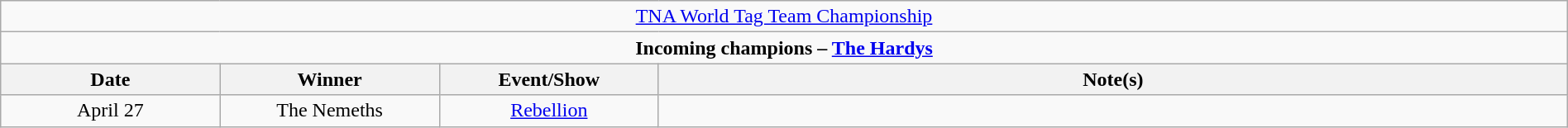<table class="wikitable" style="text-align:center; width:100%;">
<tr>
<td colspan="4" style="text-align: center;"><a href='#'>TNA World Tag Team Championship</a></td>
</tr>
<tr>
<td colspan="4" style="text-align: center;"><strong>Incoming champions – <a href='#'>The Hardys</a> </strong></td>
</tr>
<tr>
<th width="14%">Date</th>
<th width="14%">Winner</th>
<th width="14%">Event/Show</th>
<th width="58%">Note(s)</th>
</tr>
<tr>
<td>April 27</td>
<td>The Nemeths<br></td>
<td><a href='#'>Rebellion</a></td>
<td></td>
</tr>
</table>
